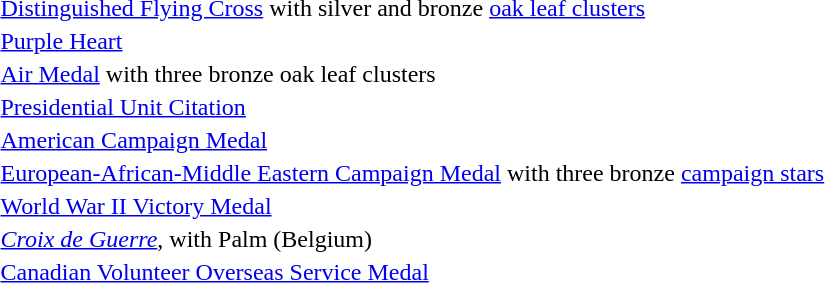<table>
<tr>
<td></td>
<td><a href='#'>Distinguished Flying Cross</a> with silver and bronze <a href='#'>oak leaf clusters</a></td>
</tr>
<tr>
<td></td>
<td><a href='#'>Purple Heart</a></td>
</tr>
<tr>
<td></td>
<td><a href='#'>Air Medal</a> with three bronze oak leaf clusters</td>
</tr>
<tr>
<td></td>
<td><a href='#'>Presidential Unit Citation</a></td>
</tr>
<tr>
<td></td>
<td><a href='#'>American Campaign Medal</a></td>
</tr>
<tr>
<td></td>
<td><a href='#'>European-African-Middle Eastern Campaign Medal</a> with three bronze <a href='#'>campaign stars</a></td>
</tr>
<tr>
<td></td>
<td><a href='#'>World War II Victory Medal</a></td>
</tr>
<tr>
<td></td>
<td><em><a href='#'>Croix de Guerre</a></em>, with Palm (Belgium)</td>
</tr>
<tr>
<td></td>
<td><a href='#'>Canadian Volunteer Overseas Service Medal</a></td>
</tr>
<tr>
</tr>
</table>
